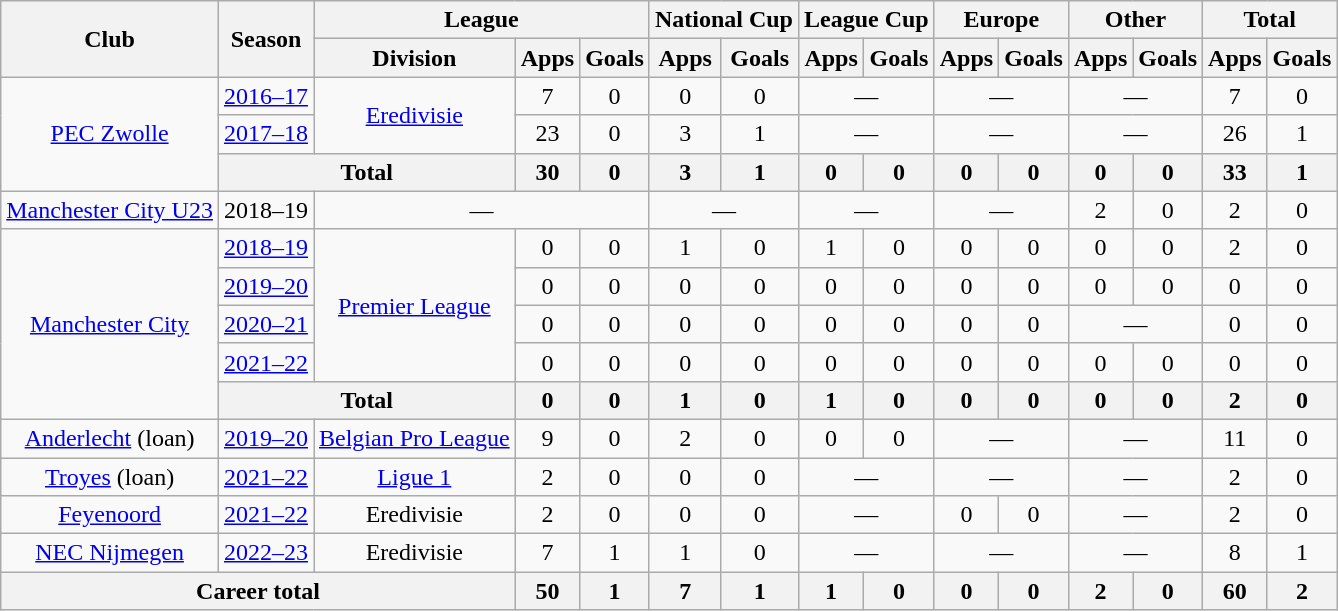<table class="wikitable" style="text-align:center">
<tr>
<th rowspan="2">Club</th>
<th rowspan="2">Season</th>
<th colspan="3">League</th>
<th colspan="2">National Cup</th>
<th colspan="2">League Cup</th>
<th colspan="2">Europe</th>
<th colspan="2">Other</th>
<th colspan="2">Total</th>
</tr>
<tr>
<th>Division</th>
<th>Apps</th>
<th>Goals</th>
<th>Apps</th>
<th>Goals</th>
<th>Apps</th>
<th>Goals</th>
<th>Apps</th>
<th>Goals</th>
<th>Apps</th>
<th>Goals</th>
<th>Apps</th>
<th>Goals</th>
</tr>
<tr>
<td rowspan="3"><a href='#'>PEC Zwolle</a></td>
<td><a href='#'>2016–17</a></td>
<td rowspan="2"><a href='#'>Eredivisie</a></td>
<td>7</td>
<td>0</td>
<td>0</td>
<td>0</td>
<td colspan="2">—</td>
<td colspan="2">—</td>
<td colspan="2">—</td>
<td>7</td>
<td>0</td>
</tr>
<tr>
<td><a href='#'>2017–18</a></td>
<td>23</td>
<td>0</td>
<td>3</td>
<td>1</td>
<td colspan="2">—</td>
<td colspan="2">—</td>
<td colspan="2">—</td>
<td>26</td>
<td>1</td>
</tr>
<tr>
<th colspan="2">Total</th>
<th>30</th>
<th>0</th>
<th>3</th>
<th>1</th>
<th>0</th>
<th>0</th>
<th>0</th>
<th>0</th>
<th>0</th>
<th>0</th>
<th>33</th>
<th>1</th>
</tr>
<tr>
<td><a href='#'>Manchester City U23</a></td>
<td>2018–19</td>
<td colspan=3>—</td>
<td colspan=2>—</td>
<td colspan=2>—</td>
<td colspan=2>—</td>
<td>2</td>
<td>0</td>
<td>2</td>
<td>0</td>
</tr>
<tr>
<td rowspan=5><a href='#'>Manchester City</a></td>
<td><a href='#'>2018–19</a></td>
<td rowspan="4"><a href='#'>Premier League</a></td>
<td>0</td>
<td>0</td>
<td>1</td>
<td>0</td>
<td>1</td>
<td>0</td>
<td>0</td>
<td>0</td>
<td>0</td>
<td>0</td>
<td>2</td>
<td>0</td>
</tr>
<tr>
<td><a href='#'>2019–20</a></td>
<td>0</td>
<td>0</td>
<td>0</td>
<td>0</td>
<td>0</td>
<td>0</td>
<td>0</td>
<td>0</td>
<td>0</td>
<td>0</td>
<td>0</td>
<td>0</td>
</tr>
<tr>
<td><a href='#'>2020–21</a></td>
<td>0</td>
<td>0</td>
<td>0</td>
<td>0</td>
<td>0</td>
<td>0</td>
<td>0</td>
<td>0</td>
<td colspan="2">—</td>
<td>0</td>
<td>0</td>
</tr>
<tr>
<td><a href='#'>2021–22</a></td>
<td>0</td>
<td>0</td>
<td>0</td>
<td>0</td>
<td>0</td>
<td>0</td>
<td>0</td>
<td>0</td>
<td>0</td>
<td>0</td>
<td>0</td>
<td>0</td>
</tr>
<tr>
<th colspan=2>Total</th>
<th>0</th>
<th>0</th>
<th>1</th>
<th>0</th>
<th>1</th>
<th>0</th>
<th>0</th>
<th>0</th>
<th>0</th>
<th>0</th>
<th>2</th>
<th>0</th>
</tr>
<tr>
<td><a href='#'>Anderlecht</a> (loan)</td>
<td><a href='#'>2019–20</a></td>
<td><a href='#'>Belgian Pro League</a></td>
<td>9</td>
<td>0</td>
<td>2</td>
<td>0</td>
<td>0</td>
<td>0</td>
<td colspan=2>—</td>
<td colspan=2>—</td>
<td>11</td>
<td>0</td>
</tr>
<tr>
<td><a href='#'>Troyes</a> (loan)</td>
<td><a href='#'>2021–22</a></td>
<td><a href='#'>Ligue 1</a></td>
<td>2</td>
<td>0</td>
<td>0</td>
<td>0</td>
<td colspan=2>—</td>
<td colspan=2>—</td>
<td colspan=2>—</td>
<td>2</td>
<td>0</td>
</tr>
<tr>
<td><a href='#'>Feyenoord</a></td>
<td><a href='#'>2021–22</a></td>
<td>Eredivisie</td>
<td>2</td>
<td>0</td>
<td>0</td>
<td>0</td>
<td colspan=2>—</td>
<td>0</td>
<td>0</td>
<td colspan=2>—</td>
<td>2</td>
<td>0</td>
</tr>
<tr>
<td><a href='#'>NEC Nijmegen</a></td>
<td><a href='#'>2022–23</a></td>
<td>Eredivisie</td>
<td>7</td>
<td>1</td>
<td>1</td>
<td>0</td>
<td colspan=2>—</td>
<td colspan=2>—</td>
<td colspan=2>—</td>
<td>8</td>
<td>1</td>
</tr>
<tr>
<th colspan="3">Career total</th>
<th>50</th>
<th>1</th>
<th>7</th>
<th>1</th>
<th>1</th>
<th>0</th>
<th>0</th>
<th>0</th>
<th>2</th>
<th>0</th>
<th>60</th>
<th>2</th>
</tr>
</table>
